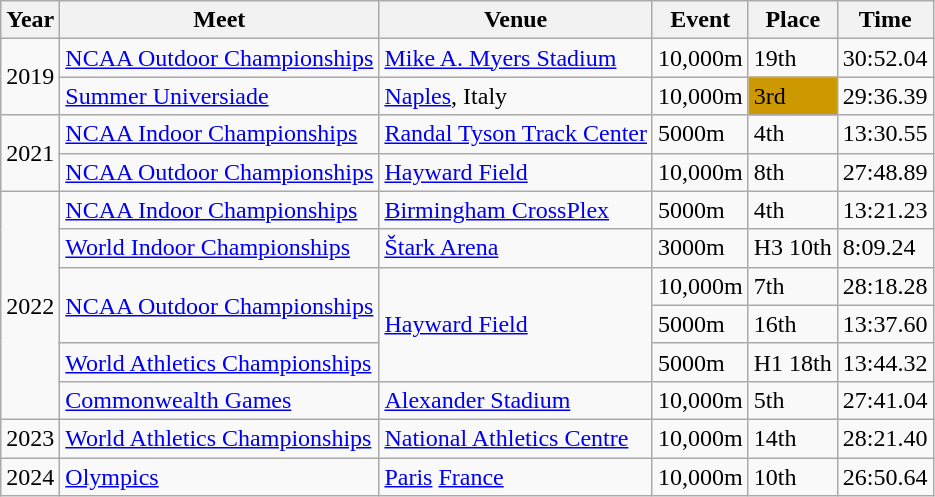<table class="wikitable">
<tr>
<th>Year</th>
<th>Meet</th>
<th>Venue</th>
<th>Event</th>
<th>Place</th>
<th>Time</th>
</tr>
<tr>
<td rowspan="2">2019</td>
<td><a href='#'>NCAA Outdoor Championships</a></td>
<td><a href='#'>Mike A. Myers Stadium</a></td>
<td>10,000m</td>
<td>19th</td>
<td>30:52.04</td>
</tr>
<tr>
<td><a href='#'>Summer Universiade</a></td>
<td><a href='#'>Naples</a>, Italy</td>
<td>10,000m</td>
<td bgcolor="cc9900">3rd</td>
<td>29:36.39</td>
</tr>
<tr>
<td rowspan="2">2021</td>
<td><a href='#'>NCAA Indoor Championships</a></td>
<td><a href='#'>Randal Tyson Track Center</a></td>
<td>5000m</td>
<td>4th</td>
<td>13:30.55</td>
</tr>
<tr>
<td><a href='#'>NCAA Outdoor Championships</a></td>
<td><a href='#'>Hayward Field</a></td>
<td>10,000m</td>
<td>8th</td>
<td>27:48.89</td>
</tr>
<tr>
<td rowspan="6">2022</td>
<td><a href='#'>NCAA Indoor Championships</a></td>
<td><a href='#'>Birmingham CrossPlex</a></td>
<td>5000m</td>
<td>4th</td>
<td>13:21.23</td>
</tr>
<tr>
<td><a href='#'>World Indoor Championships</a></td>
<td><a href='#'>Štark Arena</a></td>
<td>3000m</td>
<td>H3 10th</td>
<td>8:09.24</td>
</tr>
<tr>
<td rowspan="2"><a href='#'>NCAA Outdoor Championships</a></td>
<td rowspan="3"><a href='#'>Hayward Field</a></td>
<td>10,000m</td>
<td>7th</td>
<td>28:18.28</td>
</tr>
<tr>
<td>5000m</td>
<td>16th</td>
<td>13:37.60</td>
</tr>
<tr>
<td><a href='#'>World Athletics Championships</a></td>
<td>5000m</td>
<td>H1 18th</td>
<td>13:44.32</td>
</tr>
<tr>
<td><a href='#'>Commonwealth Games</a></td>
<td><a href='#'>Alexander Stadium</a></td>
<td>10,000m</td>
<td>5th</td>
<td>27:41.04</td>
</tr>
<tr>
<td>2023</td>
<td><a href='#'>World Athletics Championships</a></td>
<td><a href='#'>National Athletics Centre</a></td>
<td>10,000m</td>
<td>14th</td>
<td>28:21.40</td>
</tr>
<tr>
<td>2024</td>
<td><a href='#'>Olympics</a></td>
<td><a href='#'>Paris</a> <a href='#'>France</a></td>
<td>10,000m</td>
<td>10th</td>
<td>26:50.64</td>
</tr>
</table>
